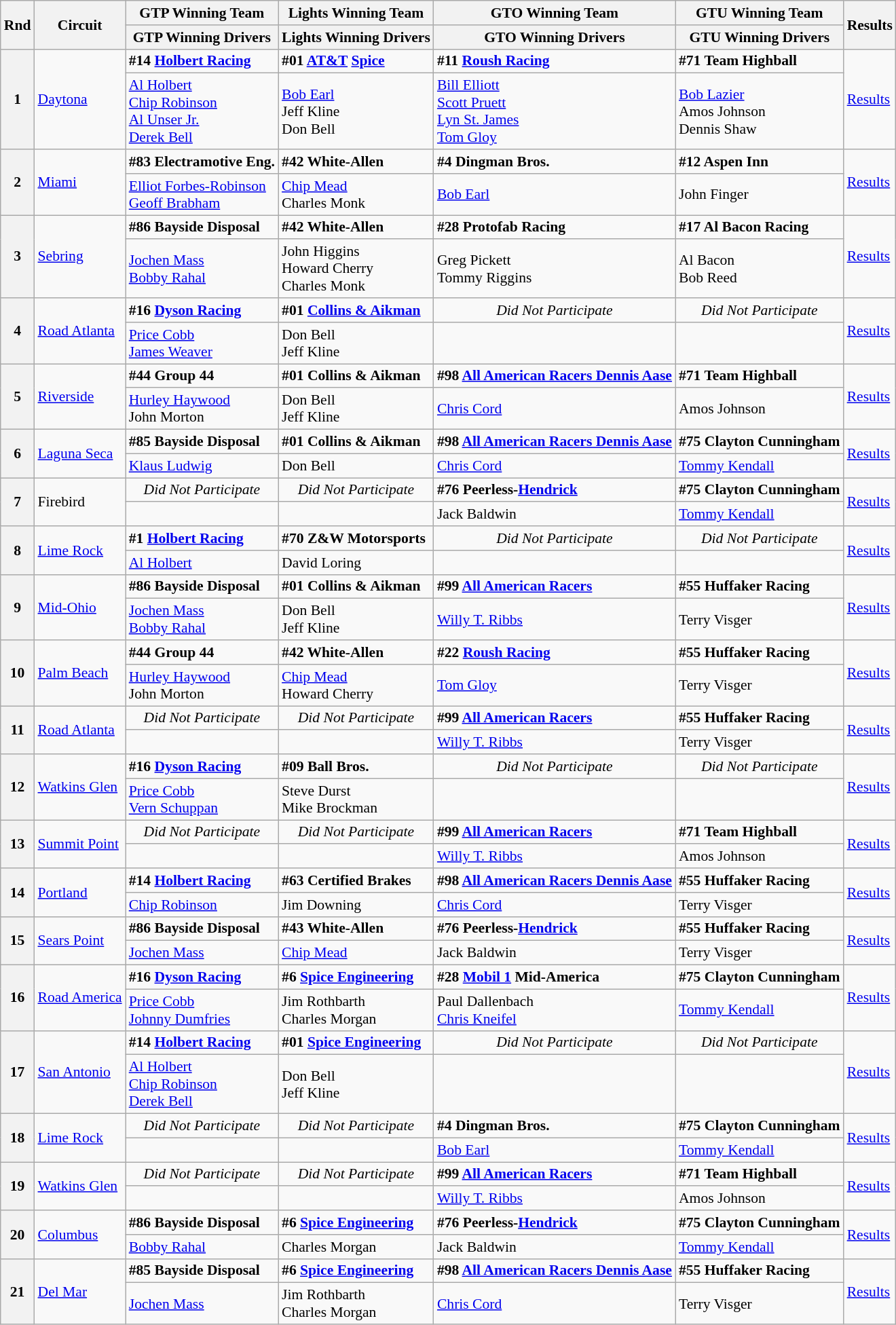<table class="wikitable" style="font-size: 90%;">
<tr>
<th rowspan=2>Rnd</th>
<th rowspan=2>Circuit</th>
<th>GTP Winning Team</th>
<th>Lights Winning Team</th>
<th>GTO Winning Team</th>
<th>GTU Winning Team</th>
<th rowspan=2>Results</th>
</tr>
<tr>
<th>GTP Winning Drivers</th>
<th>Lights Winning Drivers</th>
<th>GTO Winning Drivers</th>
<th>GTU Winning Drivers</th>
</tr>
<tr>
<th rowspan=2>1</th>
<td rowspan=2><a href='#'>Daytona</a></td>
<td><strong> #14 <a href='#'>Holbert Racing</a></strong></td>
<td><strong> #01 <a href='#'>AT&T</a> <a href='#'>Spice</a></strong></td>
<td><strong> #11 <a href='#'>Roush Racing</a></strong></td>
<td><strong> #71 Team Highball</strong></td>
<td rowspan=2><a href='#'>Results</a></td>
</tr>
<tr>
<td> <a href='#'>Al Holbert</a><br> <a href='#'>Chip Robinson</a><br> <a href='#'>Al Unser Jr.</a><br> <a href='#'>Derek Bell</a></td>
<td> <a href='#'>Bob Earl</a><br> Jeff Kline<br> Don Bell</td>
<td> <a href='#'>Bill Elliott</a><br> <a href='#'>Scott Pruett</a><br> <a href='#'>Lyn St. James</a><br> <a href='#'>Tom Gloy</a></td>
<td> <a href='#'>Bob Lazier</a><br> Amos Johnson<br> Dennis Shaw</td>
</tr>
<tr>
<th rowspan=2>2</th>
<td rowspan=2><a href='#'>Miami</a></td>
<td><strong> #83 Electramotive Eng.</strong></td>
<td><strong> #42 White-Allen</strong></td>
<td><strong> #4 Dingman Bros.</strong></td>
<td><strong> #12 Aspen Inn</strong></td>
<td rowspan=2><a href='#'>Results</a></td>
</tr>
<tr>
<td> <a href='#'>Elliot Forbes-Robinson</a><br> <a href='#'>Geoff Brabham</a></td>
<td> <a href='#'>Chip Mead</a><br> Charles Monk</td>
<td> <a href='#'>Bob Earl</a></td>
<td> John Finger</td>
</tr>
<tr>
<th rowspan=2>3</th>
<td rowspan=2><a href='#'>Sebring</a></td>
<td><strong> #86 Bayside Disposal</strong></td>
<td><strong> #42 White-Allen</strong></td>
<td><strong> #28 Protofab Racing</strong></td>
<td><strong> #17 Al Bacon Racing</strong></td>
<td rowspan=2><a href='#'>Results</a></td>
</tr>
<tr>
<td> <a href='#'>Jochen Mass</a><br> <a href='#'>Bobby Rahal</a></td>
<td> John Higgins<br> Howard Cherry<br> Charles Monk</td>
<td> Greg Pickett<br> Tommy Riggins</td>
<td> Al Bacon<br> Bob Reed</td>
</tr>
<tr>
<th rowspan=2>4</th>
<td rowspan=2><a href='#'>Road Atlanta</a></td>
<td><strong> #16 <a href='#'>Dyson Racing</a></strong></td>
<td><strong> #01 <a href='#'>Collins & Aikman</a></strong></td>
<td align="center"><em>Did Not Participate</em></td>
<td align="center"><em>Did Not Participate</em></td>
<td rowspan=2><a href='#'>Results</a></td>
</tr>
<tr>
<td> <a href='#'>Price Cobb</a><br> <a href='#'>James Weaver</a></td>
<td> Don Bell<br> Jeff Kline</td>
<td></td>
<td></td>
</tr>
<tr>
<th rowspan=2>5</th>
<td rowspan=2><a href='#'>Riverside</a></td>
<td><strong> #44 Group 44</strong></td>
<td><strong> #01 Collins & Aikman</strong></td>
<td><strong> #98 <a href='#'>All American Racers Dennis Aase</a></strong></td>
<td><strong> #71 Team Highball</strong></td>
<td rowspan=2><a href='#'>Results</a></td>
</tr>
<tr>
<td> <a href='#'>Hurley Haywood</a><br> John Morton</td>
<td> Don Bell<br> Jeff Kline</td>
<td> <a href='#'>Chris Cord</a></td>
<td> Amos Johnson</td>
</tr>
<tr>
<th rowspan=2>6</th>
<td rowspan=2><a href='#'>Laguna Seca</a></td>
<td><strong> #85 Bayside Disposal</strong></td>
<td><strong> #01 Collins & Aikman</strong></td>
<td><strong> #98 <a href='#'>All American Racers Dennis Aase</a></strong></td>
<td><strong> #75 Clayton Cunningham</strong></td>
<td rowspan=2><a href='#'>Results</a></td>
</tr>
<tr>
<td> <a href='#'>Klaus Ludwig</a></td>
<td> Don Bell</td>
<td> <a href='#'>Chris Cord</a></td>
<td> <a href='#'>Tommy Kendall</a></td>
</tr>
<tr>
<th rowspan=2>7</th>
<td rowspan=2>Firebird</td>
<td align="center"><em>Did Not Participate</em></td>
<td align="center"><em>Did Not Participate</em></td>
<td><strong> #76 Peerless-<a href='#'>Hendrick</a></strong></td>
<td><strong> #75 Clayton Cunningham</strong></td>
<td rowspan=2><a href='#'>Results</a></td>
</tr>
<tr>
<td></td>
<td></td>
<td> Jack Baldwin</td>
<td> <a href='#'>Tommy Kendall</a></td>
</tr>
<tr>
<th rowspan=2>8</th>
<td rowspan=2><a href='#'>Lime Rock</a></td>
<td><strong> #1 <a href='#'>Holbert Racing</a></strong></td>
<td><strong> #70 Z&W Motorsports</strong></td>
<td align="center"><em>Did Not Participate</em></td>
<td align="center"><em>Did Not Participate</em></td>
<td rowspan=2><a href='#'>Results</a></td>
</tr>
<tr>
<td> <a href='#'>Al Holbert</a></td>
<td> David Loring</td>
<td></td>
<td></td>
</tr>
<tr>
<th rowspan=2>9</th>
<td rowspan=2><a href='#'>Mid-Ohio</a></td>
<td><strong> #86 Bayside Disposal</strong></td>
<td><strong> #01 Collins & Aikman</strong></td>
<td><strong> #99 <a href='#'>All American Racers</a></strong></td>
<td><strong> #55 Huffaker Racing</strong></td>
<td rowspan=2><a href='#'>Results</a></td>
</tr>
<tr>
<td> <a href='#'>Jochen Mass</a><br> <a href='#'>Bobby Rahal</a></td>
<td> Don Bell<br> Jeff Kline</td>
<td> <a href='#'>Willy T. Ribbs</a></td>
<td> Terry Visger</td>
</tr>
<tr>
<th rowspan=2>10</th>
<td rowspan=2><a href='#'>Palm Beach</a></td>
<td><strong> #44 Group 44</strong></td>
<td><strong> #42 White-Allen</strong></td>
<td><strong> #22 <a href='#'>Roush Racing</a></strong></td>
<td><strong> #55 Huffaker Racing</strong></td>
<td rowspan=2><a href='#'>Results</a></td>
</tr>
<tr>
<td> <a href='#'>Hurley Haywood</a><br> John Morton</td>
<td> <a href='#'>Chip Mead</a><br> Howard Cherry</td>
<td> <a href='#'>Tom Gloy</a></td>
<td> Terry Visger</td>
</tr>
<tr>
<th rowspan=2>11</th>
<td rowspan=2><a href='#'>Road Atlanta</a></td>
<td align="center"><em>Did Not Participate</em></td>
<td align="center"><em>Did Not Participate</em></td>
<td><strong> #99 <a href='#'>All American Racers</a></strong></td>
<td><strong> #55 Huffaker Racing</strong></td>
<td rowspan=2><a href='#'>Results</a></td>
</tr>
<tr>
<td></td>
<td></td>
<td> <a href='#'>Willy T. Ribbs</a></td>
<td> Terry Visger</td>
</tr>
<tr>
<th rowspan=2>12</th>
<td rowspan=2><a href='#'>Watkins Glen</a></td>
<td><strong> #16 <a href='#'>Dyson Racing</a></strong></td>
<td><strong> #09 Ball Bros.</strong></td>
<td align="center"><em>Did Not Participate</em></td>
<td align="center"><em>Did Not Participate</em></td>
<td rowspan=2><a href='#'>Results</a></td>
</tr>
<tr>
<td> <a href='#'>Price Cobb</a><br> <a href='#'>Vern Schuppan</a></td>
<td> Steve Durst<br> Mike Brockman</td>
<td></td>
<td></td>
</tr>
<tr>
<th rowspan=2>13</th>
<td rowspan=2><a href='#'>Summit Point</a></td>
<td align="center"><em>Did Not Participate</em></td>
<td align="center"><em>Did Not Participate</em></td>
<td><strong> #99 <a href='#'>All American Racers</a></strong></td>
<td><strong> #71 Team Highball</strong></td>
<td rowspan=2><a href='#'>Results</a></td>
</tr>
<tr>
<td></td>
<td></td>
<td> <a href='#'>Willy T. Ribbs</a></td>
<td> Amos Johnson</td>
</tr>
<tr>
<th rowspan=2>14</th>
<td rowspan=2><a href='#'>Portland</a></td>
<td><strong> #14 <a href='#'>Holbert Racing</a></strong></td>
<td><strong> #63 Certified Brakes</strong></td>
<td><strong> #98 <a href='#'>All American Racers Dennis Aase</a></strong></td>
<td><strong> #55 Huffaker Racing</strong></td>
<td rowspan=2><a href='#'>Results</a></td>
</tr>
<tr>
<td> <a href='#'>Chip Robinson</a></td>
<td> Jim Downing</td>
<td> <a href='#'>Chris Cord</a></td>
<td> Terry Visger</td>
</tr>
<tr>
<th rowspan=2>15</th>
<td rowspan=2><a href='#'>Sears Point</a></td>
<td><strong> #86 Bayside Disposal</strong></td>
<td><strong> #43 White-Allen</strong></td>
<td><strong> #76 Peerless-<a href='#'>Hendrick</a></strong></td>
<td><strong> #55 Huffaker Racing</strong></td>
<td rowspan=2><a href='#'>Results</a></td>
</tr>
<tr>
<td> <a href='#'>Jochen Mass</a></td>
<td> <a href='#'>Chip Mead</a></td>
<td> Jack Baldwin</td>
<td> Terry Visger</td>
</tr>
<tr>
<th rowspan=2>16</th>
<td rowspan=2><a href='#'>Road America</a></td>
<td><strong> #16 <a href='#'>Dyson Racing</a></strong></td>
<td><strong> #6 <a href='#'>Spice Engineering</a></strong></td>
<td><strong> #28 <a href='#'>Mobil 1</a> Mid-America</strong></td>
<td><strong> #75 Clayton Cunningham</strong></td>
<td rowspan=2><a href='#'>Results</a></td>
</tr>
<tr>
<td> <a href='#'>Price Cobb</a><br> <a href='#'>Johnny Dumfries</a></td>
<td> Jim Rothbarth<br> Charles Morgan</td>
<td> Paul Dallenbach<br> <a href='#'>Chris Kneifel</a></td>
<td> <a href='#'>Tommy Kendall</a></td>
</tr>
<tr>
<th rowspan=2>17</th>
<td rowspan=2><a href='#'>San Antonio</a></td>
<td><strong> #14 <a href='#'>Holbert Racing</a></strong></td>
<td><strong> #01 <a href='#'>Spice Engineering</a></strong></td>
<td align="center"><em>Did Not Participate</em></td>
<td align="center"><em>Did Not Participate</em></td>
<td rowspan=2><a href='#'>Results</a></td>
</tr>
<tr>
<td> <a href='#'>Al Holbert</a><br> <a href='#'>Chip Robinson</a><br> <a href='#'>Derek Bell</a></td>
<td> Don Bell<br> Jeff Kline</td>
<td></td>
<td></td>
</tr>
<tr>
<th rowspan=2>18</th>
<td rowspan=2><a href='#'>Lime Rock</a></td>
<td align="center"><em>Did Not Participate</em></td>
<td align="center"><em>Did Not Participate</em></td>
<td><strong> #4 Dingman Bros.</strong></td>
<td><strong> #75 Clayton Cunningham</strong></td>
<td rowspan=2><a href='#'>Results</a></td>
</tr>
<tr>
<td></td>
<td></td>
<td> <a href='#'>Bob Earl</a></td>
<td> <a href='#'>Tommy Kendall</a></td>
</tr>
<tr>
<th rowspan=2>19</th>
<td rowspan=2><a href='#'>Watkins Glen</a></td>
<td align="center"><em>Did Not Participate</em></td>
<td align="center"><em>Did Not Participate</em></td>
<td><strong> #99 <a href='#'>All American Racers</a></strong></td>
<td><strong> #71 Team Highball</strong></td>
<td rowspan=2><a href='#'>Results</a></td>
</tr>
<tr>
<td></td>
<td></td>
<td> <a href='#'>Willy T. Ribbs</a></td>
<td> Amos Johnson</td>
</tr>
<tr>
<th rowspan=2>20</th>
<td rowspan=2><a href='#'>Columbus</a></td>
<td><strong> #86 Bayside Disposal</strong></td>
<td><strong> #6 <a href='#'>Spice Engineering</a></strong></td>
<td><strong> #76 Peerless-<a href='#'>Hendrick</a></strong></td>
<td><strong> #75 Clayton Cunningham</strong></td>
<td rowspan=2><a href='#'>Results</a></td>
</tr>
<tr>
<td> <a href='#'>Bobby Rahal</a></td>
<td> Charles Morgan</td>
<td> Jack Baldwin</td>
<td> <a href='#'>Tommy Kendall</a></td>
</tr>
<tr>
<th rowspan=2>21</th>
<td rowspan=2><a href='#'>Del Mar</a></td>
<td><strong> #85 Bayside Disposal</strong></td>
<td><strong> #6 <a href='#'>Spice Engineering</a></strong></td>
<td><strong> #98 <a href='#'>All American Racers Dennis Aase</a></strong></td>
<td><strong> #55 Huffaker Racing</strong></td>
<td rowspan=2><a href='#'>Results</a></td>
</tr>
<tr>
<td> <a href='#'>Jochen Mass</a></td>
<td> Jim Rothbarth<br> Charles Morgan</td>
<td> <a href='#'>Chris Cord</a></td>
<td> Terry Visger</td>
</tr>
</table>
